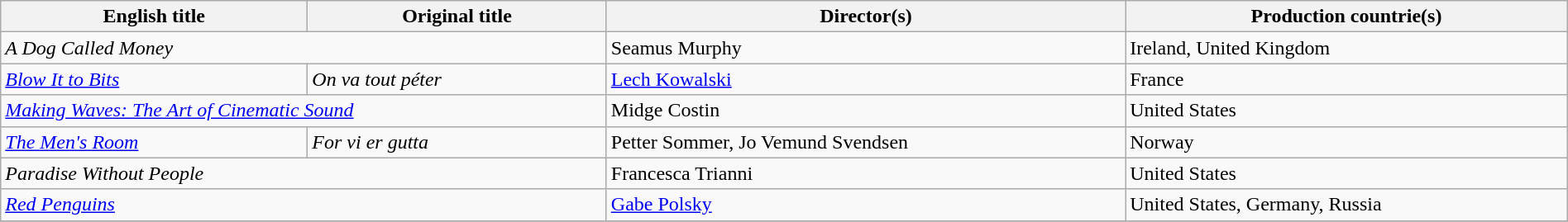<table class="sortable wikitable" style="width:100%; margin-bottom:4px" cellpadding="5">
<tr>
<th scope="col">English title</th>
<th scope="col">Original title</th>
<th scope="col">Director(s)</th>
<th scope="col">Production countrie(s)</th>
</tr>
<tr>
<td colspan="2"><em>A Dog Called Money</em></td>
<td>Seamus Murphy</td>
<td>Ireland, United Kingdom</td>
</tr>
<tr>
<td><em><a href='#'>Blow It to Bits</a></em></td>
<td><em>On va tout péter</em></td>
<td><a href='#'>Lech Kowalski</a></td>
<td>France</td>
</tr>
<tr>
<td colspan="2"><em><a href='#'>Making Waves: The Art of Cinematic Sound</a></em></td>
<td>Midge Costin</td>
<td>United States</td>
</tr>
<tr>
<td><em><a href='#'>The Men's Room</a></em></td>
<td><em>For vi er gutta</em></td>
<td>Petter Sommer, Jo Vemund Svendsen</td>
<td>Norway</td>
</tr>
<tr>
<td colspan="2"><em>Paradise Without People</em></td>
<td>Francesca Trianni</td>
<td>United States</td>
</tr>
<tr>
<td colspan="2"><em><a href='#'>Red Penguins</a></em></td>
<td><a href='#'>Gabe Polsky</a></td>
<td>United States, Germany, Russia</td>
</tr>
<tr>
</tr>
</table>
